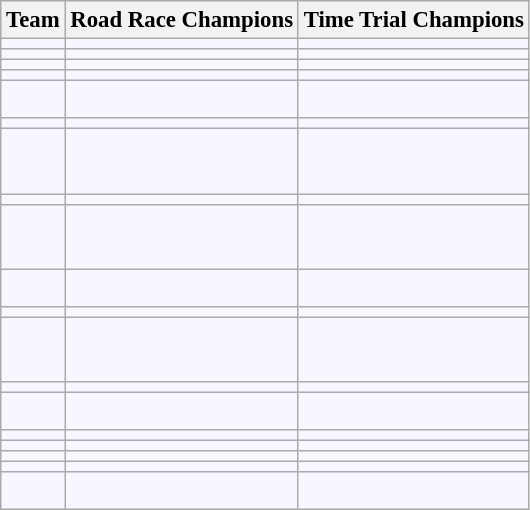<table class="wikitable sortable"  style="background:#f7f8ff; font-size:95%;">
<tr>
<th>Team</th>
<th>Road Race Champions</th>
<th>Time Trial Champions</th>
</tr>
<tr>
<td></td>
<td></td>
<td></td>
</tr>
<tr>
<td></td>
<td> </td>
<td></td>
</tr>
<tr>
<td></td>
<td></td>
<td> </td>
</tr>
<tr>
<td></td>
<td> </td>
<td></td>
</tr>
<tr>
<td></td>
<td></td>
<td> <br> </td>
</tr>
<tr>
<td></td>
<td></td>
<td></td>
</tr>
<tr>
<td></td>
<td> <br> </td>
<td> <br> <br> </td>
</tr>
<tr>
<td></td>
<td> </td>
<td> </td>
</tr>
<tr>
<td></td>
<td> <br> <br> </td>
<td> </td>
</tr>
<tr>
<td></td>
<td> <br> </td>
<td> <br> </td>
</tr>
<tr>
<td></td>
<td></td>
<td></td>
</tr>
<tr>
<td></td>
<td> </td>
<td> <br> <br> </td>
</tr>
<tr>
<td></td>
<td></td>
<td></td>
</tr>
<tr>
<td></td>
<td> <br> </td>
<td></td>
</tr>
<tr>
<td></td>
<td></td>
<td> </td>
</tr>
<tr>
<td></td>
<td> </td>
<td> </td>
</tr>
<tr>
<td></td>
<td></td>
<td></td>
</tr>
<tr>
<td></td>
<td></td>
<td></td>
</tr>
<tr>
<td></td>
<td> <br> </td>
<td> <br> </td>
</tr>
</table>
